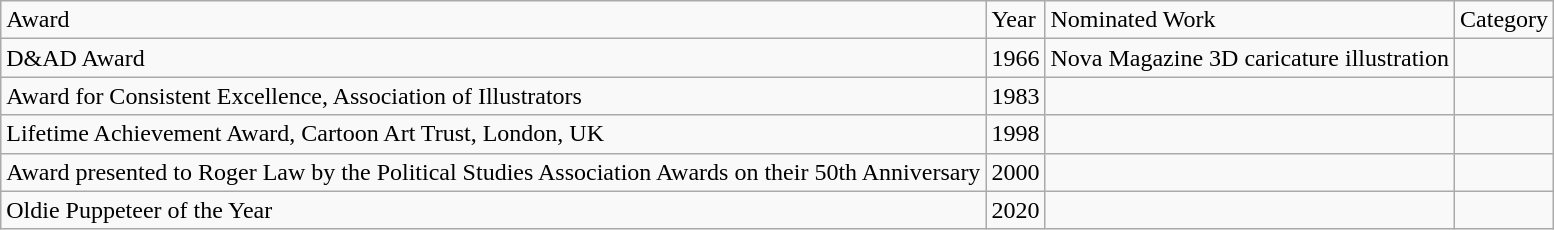<table class="wikitable">
<tr>
<td>Award</td>
<td>Year</td>
<td>Nominated Work</td>
<td>Category</td>
</tr>
<tr>
<td>D&AD Award</td>
<td>1966</td>
<td>Nova Magazine 3D caricature illustration</td>
<td></td>
</tr>
<tr>
<td>Award for  Consistent Excellence, Association of Illustrators</td>
<td>1983</td>
<td></td>
<td></td>
</tr>
<tr>
<td>Lifetime  Achievement Award, Cartoon Art Trust, London, UK</td>
<td>1998</td>
<td></td>
<td></td>
</tr>
<tr>
<td>Award presented  to Roger Law by the Political Studies Association Awards on their 50th Anniversary</td>
<td>2000</td>
<td></td>
<td></td>
</tr>
<tr>
<td>Oldie Puppeteer  of the Year</td>
<td>2020</td>
<td></td>
<td></td>
</tr>
</table>
